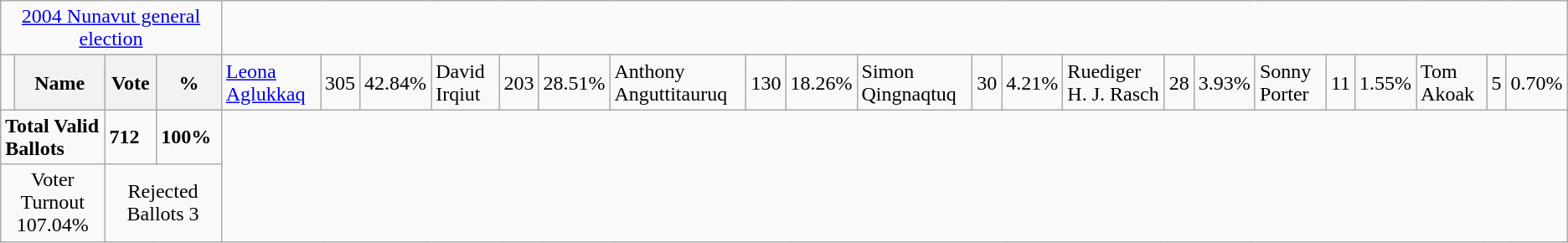<table class="wikitable">
<tr>
<td colspan=4 align=center><a href='#'>2004 Nunavut general election</a></td>
</tr>
<tr>
<td></td>
<th><strong>Name </strong></th>
<th><strong>Vote</strong></th>
<th><strong>%</strong><br></th>
<td><a href='#'>Leona Aglukkaq</a></td>
<td>305</td>
<td>42.84%<br></td>
<td>David Irqiut</td>
<td>203</td>
<td>28.51%<br></td>
<td>Anthony Anguttitauruq</td>
<td>130</td>
<td>18.26%<br></td>
<td>Simon Qingnaqtuq</td>
<td>30</td>
<td>4.21%<br></td>
<td>Ruediger H. J. Rasch</td>
<td>28</td>
<td>3.93%<br></td>
<td>Sonny Porter</td>
<td>11</td>
<td>1.55%<br></td>
<td>Tom Akoak</td>
<td>5</td>
<td>0.70%</td>
</tr>
<tr>
<td colspan=2><strong>Total Valid Ballots</strong></td>
<td><strong>712</strong></td>
<td><strong>100%</strong></td>
</tr>
<tr>
<td colspan=2 align=center>Voter Turnout 107.04%</td>
<td colspan=2 align=center>Rejected Ballots 3</td>
</tr>
</table>
